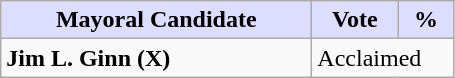<table class="wikitable">
<tr>
<th style="background:#ddf; width:200px;">Mayoral Candidate</th>
<th style="background:#ddf; width:50px;">Vote</th>
<th style="background:#ddf; width:30px;">%</th>
</tr>
<tr>
<td><strong>Jim L. Ginn (X)</strong></td>
<td colspan="2">Acclaimed</td>
</tr>
</table>
